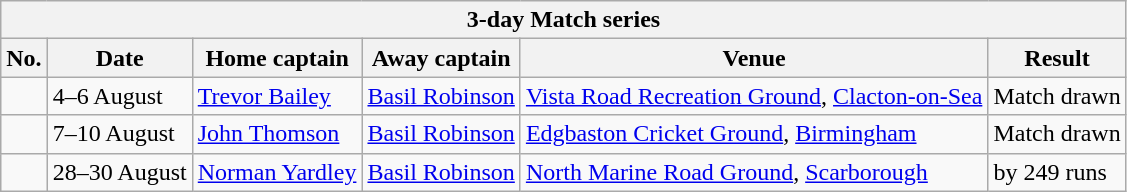<table class="wikitable">
<tr>
<th colspan="9">3-day Match series</th>
</tr>
<tr>
<th>No.</th>
<th>Date</th>
<th>Home captain</th>
<th>Away captain</th>
<th>Venue</th>
<th>Result</th>
</tr>
<tr>
<td></td>
<td>4–6 August</td>
<td> <a href='#'>Trevor Bailey</a></td>
<td><a href='#'>Basil Robinson</a></td>
<td><a href='#'>Vista Road Recreation Ground</a>, <a href='#'>Clacton-on-Sea</a></td>
<td>Match drawn</td>
</tr>
<tr>
<td></td>
<td>7–10 August</td>
<td> <a href='#'>John Thomson</a></td>
<td><a href='#'>Basil Robinson</a></td>
<td><a href='#'>Edgbaston Cricket Ground</a>, <a href='#'>Birmingham</a></td>
<td>Match drawn</td>
</tr>
<tr>
<td></td>
<td>28–30 August</td>
<td> <a href='#'>Norman Yardley</a></td>
<td><a href='#'>Basil Robinson</a></td>
<td><a href='#'>North Marine Road Ground</a>, <a href='#'>Scarborough</a></td>
<td> by 249 runs</td>
</tr>
</table>
